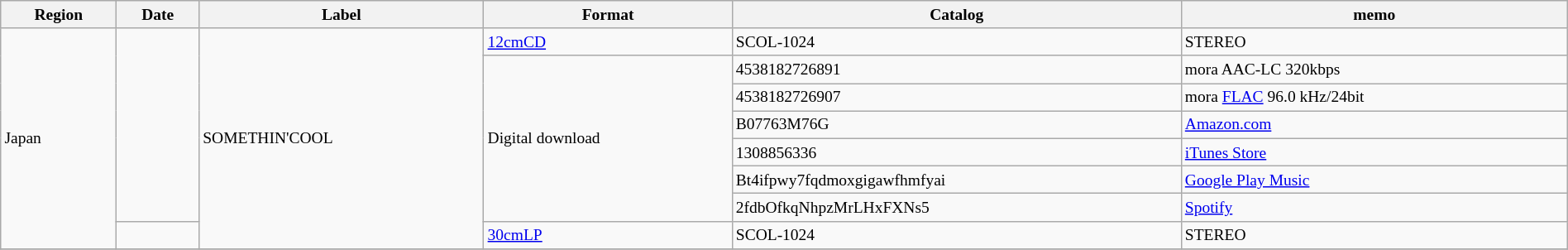<table class="wikitable sortable" style="margin:0 auto; font-size:small; width:100%">
<tr>
<th>Region</th>
<th>Date</th>
<th>Label</th>
<th>Format</th>
<th>Catalog</th>
<th>memo</th>
</tr>
<tr>
<td rowspan="8">Japan</td>
<td rowspan="7"></td>
<td rowspan="8">SOMETHIN'COOL</td>
<td><a href='#'>12cmCD</a></td>
<td>SCOL-1024</td>
<td>STEREO</td>
</tr>
<tr>
<td rowspan="6">Digital download</td>
<td>4538182726891</td>
<td>mora AAC-LC 320kbps</td>
</tr>
<tr>
<td>4538182726907</td>
<td>mora <a href='#'>FLAC</a> 96.0 kHz/24bit</td>
</tr>
<tr>
<td>B07763M76G</td>
<td><a href='#'>Amazon.com</a></td>
</tr>
<tr>
<td>1308856336</td>
<td><a href='#'>iTunes Store</a></td>
</tr>
<tr>
<td>Bt4ifpwy7fqdmoxgigawfhmfyai</td>
<td><a href='#'>Google Play Music</a></td>
</tr>
<tr>
<td>2fdbOfkqNhpzMrLHxFXNs5</td>
<td><a href='#'>Spotify</a></td>
</tr>
<tr>
<td></td>
<td><a href='#'>30cmLP</a></td>
<td>SCOL-1024</td>
<td>STEREO</td>
</tr>
<tr>
</tr>
</table>
